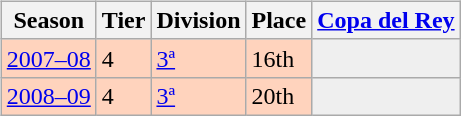<table>
<tr>
<td valign="top" width=0%><br><table class="wikitable">
<tr style="background:#f0f6fa;">
<th>Season</th>
<th>Tier</th>
<th>Division</th>
<th>Place</th>
<th><a href='#'>Copa del Rey</a></th>
</tr>
<tr>
<td style="background:#FFD3BD;"><a href='#'>2007–08</a></td>
<td style="background:#FFD3BD;">4</td>
<td style="background:#FFD3BD;"><a href='#'>3ª</a></td>
<td style="background:#FFD3BD;">16th</td>
<td style="background:#efefef;"></td>
</tr>
<tr>
<td style="background:#FFD3BD;"><a href='#'>2008–09</a></td>
<td style="background:#FFD3BD;">4</td>
<td style="background:#FFD3BD;"><a href='#'>3ª</a></td>
<td style="background:#FFD3BD;">20th</td>
<td style="background:#efefef;"></td>
</tr>
</table>
</td>
</tr>
</table>
